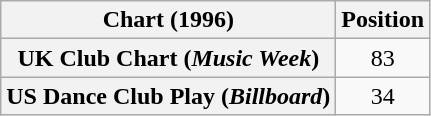<table class="wikitable plainrowheaders" style="text-align:center">
<tr>
<th>Chart (1996)</th>
<th>Position</th>
</tr>
<tr>
<th scope="row">UK Club Chart (<em>Music Week</em>)</th>
<td>83</td>
</tr>
<tr>
<th scope="row">US Dance Club Play (<em>Billboard</em>)</th>
<td>34</td>
</tr>
</table>
